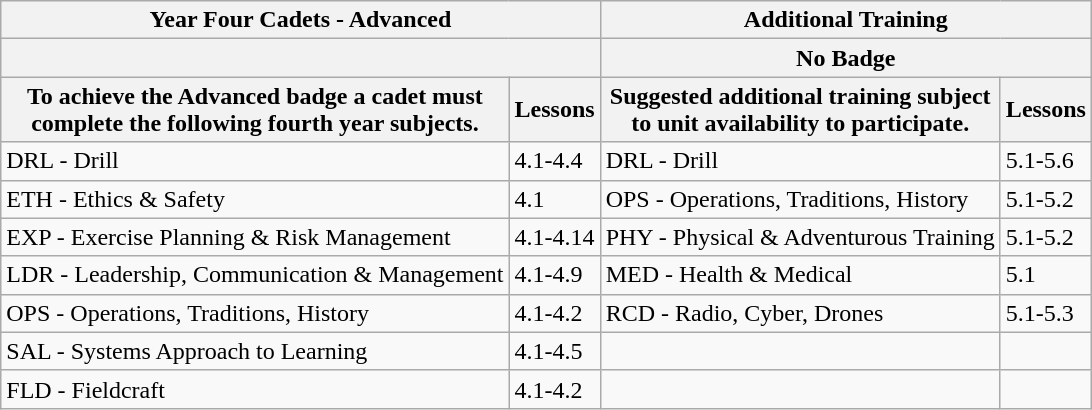<table class="wikitable">
<tr>
<th colspan="2">Year Four Cadets - Advanced</th>
<th colspan="2">Additional Training</th>
</tr>
<tr>
<th colspan="2"></th>
<th colspan="2">No Badge</th>
</tr>
<tr>
<th>To achieve the Advanced badge a cadet must<br>complete the following fourth year subjects.</th>
<th>Lessons</th>
<th>Suggested additional training subject<br>to unit availability to participate.</th>
<th>Lessons</th>
</tr>
<tr>
<td>DRL - Drill</td>
<td>4.1-4.4</td>
<td>DRL - Drill</td>
<td>5.1-5.6</td>
</tr>
<tr>
<td>ETH - Ethics & Safety</td>
<td>4.1</td>
<td>OPS - Operations, Traditions, History</td>
<td>5.1-5.2</td>
</tr>
<tr>
<td>EXP - Exercise Planning & Risk Management</td>
<td>4.1-4.14</td>
<td>PHY - Physical & Adventurous Training</td>
<td>5.1-5.2</td>
</tr>
<tr>
<td>LDR - Leadership, Communication & Management</td>
<td>4.1-4.9</td>
<td>MED - Health & Medical</td>
<td>5.1</td>
</tr>
<tr>
<td>OPS - Operations, Traditions, History</td>
<td>4.1-4.2</td>
<td>RCD - Radio, Cyber, Drones</td>
<td>5.1-5.3</td>
</tr>
<tr>
<td>SAL - Systems Approach to Learning</td>
<td>4.1-4.5</td>
<td></td>
<td></td>
</tr>
<tr>
<td>FLD - Fieldcraft</td>
<td>4.1-4.2</td>
<td></td>
<td></td>
</tr>
</table>
